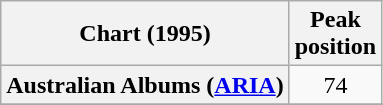<table class="wikitable sortable plainrowheaders">
<tr>
<th>Chart (1995)</th>
<th>Peak<br>position</th>
</tr>
<tr>
<th scope="row">Australian Albums (<a href='#'>ARIA</a>)</th>
<td align="center">74</td>
</tr>
<tr>
</tr>
<tr>
</tr>
</table>
